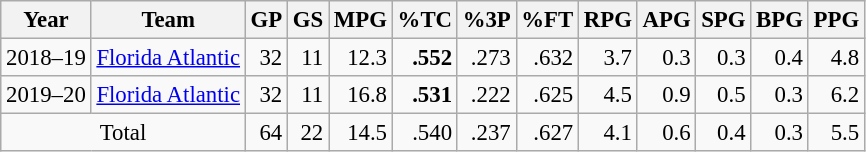<table class="wikitable sortable" style="font-size:95%; text-align:right;">
<tr>
<th>Year</th>
<th>Team</th>
<th>GP</th>
<th>GS</th>
<th>MPG</th>
<th>%TC</th>
<th>%3P</th>
<th>%FT</th>
<th>RPG</th>
<th>APG</th>
<th>SPG</th>
<th>BPG</th>
<th>PPG</th>
</tr>
<tr>
<td style="text-align:left;">2018–19</td>
<td style="text-align:left;"><a href='#'>Florida Atlantic</a></td>
<td>32</td>
<td>11</td>
<td>12.3</td>
<td><strong>.552</strong></td>
<td>.273</td>
<td>.632</td>
<td>3.7</td>
<td>0.3</td>
<td>0.3</td>
<td>0.4</td>
<td>4.8</td>
</tr>
<tr>
<td style="text-align:left;">2019–20</td>
<td style="text-align:left;"><a href='#'>Florida Atlantic</a></td>
<td>32</td>
<td>11</td>
<td>16.8</td>
<td><strong>.531</strong></td>
<td>.222</td>
<td>.625</td>
<td>4.5</td>
<td>0.9</td>
<td>0.5</td>
<td>0.3</td>
<td>6.2</td>
</tr>
<tr class="sortbottom">
<td style="text-align:center;" colspan="2">Total</td>
<td>64</td>
<td>22</td>
<td>14.5</td>
<td>.540</td>
<td>.237</td>
<td>.627</td>
<td>4.1</td>
<td>0.6</td>
<td>0.4</td>
<td>0.3</td>
<td>5.5</td>
</tr>
</table>
